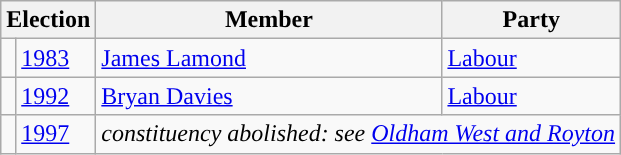<table class="wikitable">
<tr>
<th colspan="2">Election</th>
<th>Member</th>
<th>Party</th>
</tr>
<tr>
<td style="color:inherit;background-color: "></td>
<td><a href='#'>1983</a></td>
<td><a href='#'>James Lamond</a></td>
<td><a href='#'>Labour</a></td>
</tr>
<tr>
<td style="color:inherit;background-color: "></td>
<td><a href='#'>1992</a></td>
<td><a href='#'>Bryan Davies</a></td>
<td><a href='#'>Labour</a></td>
</tr>
<tr>
<td></td>
<td><a href='#'>1997</a></td>
<td colspan="2"><em>constituency abolished: see <a href='#'>Oldham West and Royton</a></em></td>
</tr>
</table>
